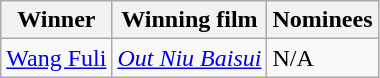<table class="wikitable">
<tr>
<th>Winner</th>
<th>Winning film</th>
<th>Nominees</th>
</tr>
<tr>
<td><a href='#'>Wang Fuli</a></td>
<td><em><a href='#'>Out Niu Baisui</a></em></td>
<td>N/A</td>
</tr>
</table>
